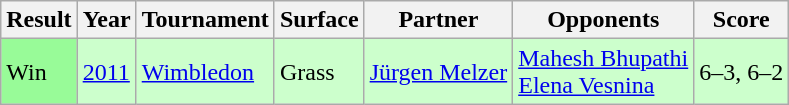<table class="sortable wikitable">
<tr>
<th>Result</th>
<th>Year</th>
<th>Tournament</th>
<th>Surface</th>
<th>Partner</th>
<th>Opponents</th>
<th class="unsortable">Score</th>
</tr>
<tr bgcolor=#CCFFCC>
<td style="background:#98fb98;">Win</td>
<td><a href='#'>2011</a></td>
<td><a href='#'>Wimbledon</a></td>
<td>Grass</td>
<td> <a href='#'>Jürgen Melzer</a></td>
<td> <a href='#'>Mahesh Bhupathi</a> <br>  <a href='#'>Elena Vesnina</a></td>
<td>6–3, 6–2</td>
</tr>
</table>
